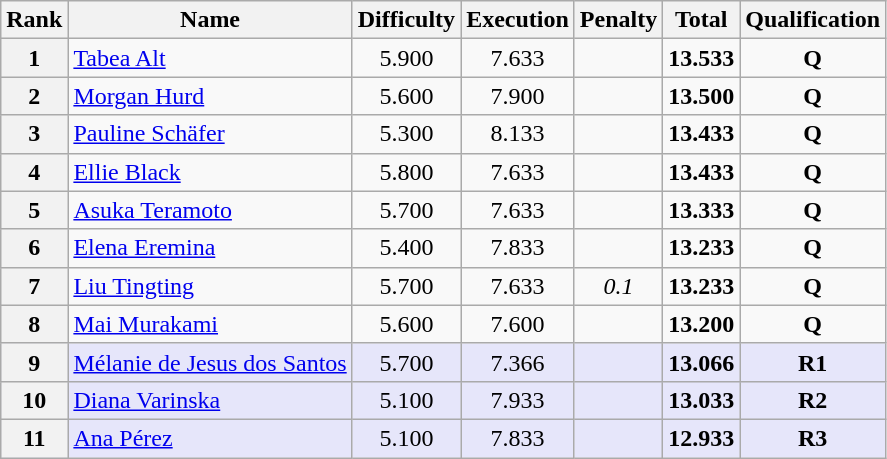<table class="wikitable sortable" style="text-align:center">
<tr>
<th>Rank</th>
<th>Name</th>
<th>Difficulty</th>
<th>Execution</th>
<th>Penalty</th>
<th>Total</th>
<th>Qualification</th>
</tr>
<tr>
<th><strong>1</strong></th>
<td align="left"> <a href='#'>Tabea Alt</a></td>
<td>5.900</td>
<td>7.633</td>
<td></td>
<td><strong>13.533</strong></td>
<td><strong>Q</strong></td>
</tr>
<tr>
<th><strong>2</strong></th>
<td align="left"> <a href='#'>Morgan Hurd</a></td>
<td>5.600</td>
<td>7.900</td>
<td></td>
<td><strong>13.500</strong></td>
<td><strong>Q</strong></td>
</tr>
<tr>
<th><strong>3</strong></th>
<td align="left"> <a href='#'>Pauline Schäfer</a></td>
<td>5.300</td>
<td>8.133</td>
<td></td>
<td><strong>13.433</strong></td>
<td><strong>Q</strong></td>
</tr>
<tr>
<th><strong>4</strong></th>
<td align="left"> <a href='#'>Ellie Black</a></td>
<td>5.800</td>
<td>7.633</td>
<td></td>
<td><strong>13.433</strong></td>
<td><strong>Q</strong></td>
</tr>
<tr>
<th>5</th>
<td align="left"> <a href='#'>Asuka Teramoto</a></td>
<td>5.700</td>
<td>7.633</td>
<td></td>
<td><strong>13.333</strong></td>
<td><strong>Q</strong></td>
</tr>
<tr>
<th><strong>6</strong></th>
<td align="left"> <a href='#'>Elena Eremina</a></td>
<td>5.400</td>
<td>7.833</td>
<td></td>
<td><strong>13.233</strong></td>
<td><strong>Q</strong></td>
</tr>
<tr>
<th><strong>7</strong></th>
<td align="left"> <a href='#'>Liu Tingting</a></td>
<td>5.700</td>
<td>7.633</td>
<td><em>0.1</em></td>
<td><strong>13.233</strong></td>
<td><strong>Q</strong></td>
</tr>
<tr>
<th><strong>8</strong></th>
<td align="left"> <a href='#'>Mai Murakami</a></td>
<td>5.600</td>
<td>7.600</td>
<td></td>
<td><strong>13.200</strong></td>
<td><strong>Q</strong></td>
</tr>
<tr bgcolor="e6e6fa">
<th><strong>9</strong></th>
<td align="left"> <a href='#'>Mélanie de Jesus dos Santos</a></td>
<td>5.700</td>
<td>7.366</td>
<td></td>
<td><strong>13.066</strong></td>
<td><strong>R1</strong></td>
</tr>
<tr bgcolor="e6e6fa">
<th><strong>10</strong></th>
<td align="left"> <a href='#'>Diana Varinska</a></td>
<td>5.100</td>
<td>7.933</td>
<td></td>
<td><strong>13.033</strong></td>
<td><strong>R2</strong></td>
</tr>
<tr bgcolor="e6e6fa">
<th><strong>11</strong></th>
<td align="left"> <a href='#'>Ana Pérez</a></td>
<td>5.100</td>
<td>7.833</td>
<td></td>
<td><strong>12.933</strong></td>
<td><strong>R3</strong></td>
</tr>
</table>
